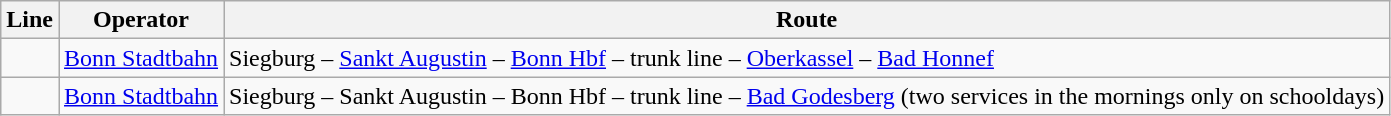<table class="wikitable">
<tr class="hintergrundfarbe5">
<th>Line</th>
<th>Operator</th>
<th>Route</th>
</tr>
<tr>
<td></td>
<td><a href='#'>Bonn Stadtbahn</a></td>
<td>Siegburg – <a href='#'>Sankt Augustin</a> – <a href='#'>Bonn Hbf</a> – trunk line – <a href='#'>Oberkassel</a> – <a href='#'>Bad Honnef</a></td>
</tr>
<tr>
<td></td>
<td><a href='#'>Bonn Stadtbahn</a></td>
<td>Siegburg – Sankt Augustin – Bonn Hbf – trunk line – <a href='#'>Bad Godesberg</a> (two services in the mornings only on schooldays)</td>
</tr>
</table>
